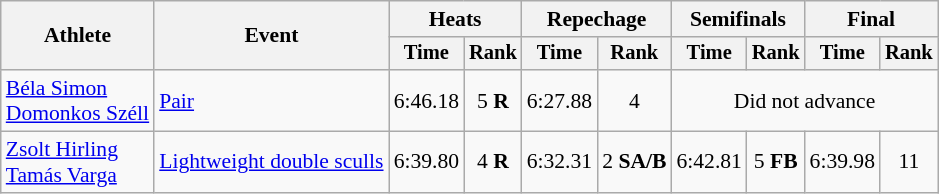<table class=wikitable style="font-size:90%;">
<tr>
<th rowspan=2>Athlete</th>
<th rowspan=2>Event</th>
<th colspan=2>Heats</th>
<th colspan=2>Repechage</th>
<th colspan=2>Semifinals</th>
<th colspan=2>Final</th>
</tr>
<tr style="font-size:95%">
<th>Time</th>
<th>Rank</th>
<th>Time</th>
<th>Rank</th>
<th>Time</th>
<th>Rank</th>
<th>Time</th>
<th>Rank</th>
</tr>
<tr align=center>
<td align=left><a href='#'>Béla Simon</a><br><a href='#'>Domonkos Széll</a></td>
<td align=left><a href='#'>Pair</a></td>
<td>6:46.18</td>
<td>5 <strong>R</strong></td>
<td>6:27.88</td>
<td>4</td>
<td colspan=4>Did not advance</td>
</tr>
<tr align=center>
<td align=left><a href='#'>Zsolt Hirling</a><br><a href='#'>Tamás Varga</a></td>
<td align=left><a href='#'>Lightweight double sculls</a></td>
<td>6:39.80</td>
<td>4 <strong>R</strong></td>
<td>6:32.31</td>
<td>2 <strong>SA/B</strong></td>
<td>6:42.81</td>
<td>5 <strong>FB</strong></td>
<td>6:39.98</td>
<td>11</td>
</tr>
</table>
